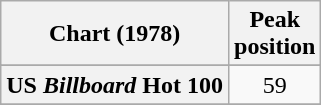<table class="wikitable sortable plainrowheaders" style="text-align:center">
<tr>
<th>Chart (1978)</th>
<th>Peak<br>position</th>
</tr>
<tr>
</tr>
<tr>
<th scope="row">US <em>Billboard</em> Hot 100</th>
<td>59</td>
</tr>
<tr>
</tr>
</table>
